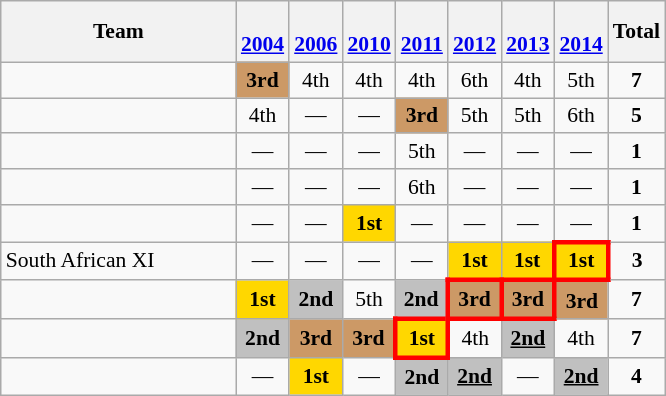<table class="wikitable" style="text-align:center; font-size:90%">
<tr>
<th width=150>Team</th>
<th><br><a href='#'>2004</a></th>
<th><br><a href='#'>2006</a></th>
<th><br><a href='#'>2010</a></th>
<th><br><a href='#'>2011</a></th>
<th><br><a href='#'>2012</a></th>
<th><br><a href='#'>2013</a></th>
<th><br><a href='#'>2014</a></th>
<th>Total</th>
</tr>
<tr>
<td align=left></td>
<td bgcolor=#cc9966><strong>3rd</strong></td>
<td>4th</td>
<td>4th</td>
<td>4th</td>
<td>6th</td>
<td>4th</td>
<td>5th</td>
<td><strong>7</strong></td>
</tr>
<tr>
<td align=left></td>
<td>4th</td>
<td>—</td>
<td>—</td>
<td bgcolor=#cc9966><strong>3rd</strong></td>
<td>5th</td>
<td>5th</td>
<td>6th</td>
<td><strong>5</strong></td>
</tr>
<tr>
<td align=left></td>
<td>—</td>
<td>—</td>
<td>—</td>
<td>5th</td>
<td>—</td>
<td>—</td>
<td>—</td>
<td><strong>1</strong></td>
</tr>
<tr>
<td align=left></td>
<td>—</td>
<td>—</td>
<td>—</td>
<td>6th</td>
<td>—</td>
<td>—</td>
<td>—</td>
<td><strong>1</strong></td>
</tr>
<tr>
<td align=left></td>
<td>—</td>
<td>—</td>
<td bgcolor=Gold><strong>1st</strong></td>
<td>—</td>
<td>—</td>
<td>—</td>
<td>—</td>
<td><strong>1</strong></td>
</tr>
<tr>
<td align=left> South African XI</td>
<td>—</td>
<td>—</td>
<td>—</td>
<td>—</td>
<td bgcolor=Gold><strong>1st</strong></td>
<td bgcolor=Gold><strong>1st</strong></td>
<td style="border: 3px solid red" bgcolor=Gold><strong>1st</strong></td>
<td><strong>3</strong></td>
</tr>
<tr>
<td align=left></td>
<td bgcolor=Gold><strong>1st</strong></td>
<td bgcolor=Silver><strong>2nd</strong></td>
<td>5th</td>
<td bgcolor=Silver><strong>2nd</strong></td>
<td style="border: 3px solid red" bgcolor=#cc9966><strong>3rd</strong></td>
<td style="border: 3px solid red" bgcolor=#cc9966><strong>3rd</strong></td>
<td bgcolor=#cc9966><strong>3rd</strong></td>
<td><strong>7</strong></td>
</tr>
<tr>
<td align=left></td>
<td bgcolor=Silver><strong>2nd</strong></td>
<td bgcolor=#cc9966><strong>3rd</strong></td>
<td bgcolor=#cc9966><strong>3rd</strong></td>
<td style="border: 3px solid red" bgcolor=Gold><strong>1st</strong></td>
<td>4th</td>
<td bgcolor=Silver><u><strong>2nd</strong></u></td>
<td>4th</td>
<td><strong>7</strong></td>
</tr>
<tr>
<td align=left></td>
<td>—</td>
<td bgcolor=Gold><strong>1st</strong></td>
<td>—</td>
<td bgcolor=Silver><strong>2nd</strong></td>
<td bgcolor=Silver><u><strong>2nd</strong></u></td>
<td>—</td>
<td bgcolor=Silver><u><strong>2nd</strong></u></td>
<td><strong>4</strong></td>
</tr>
</table>
